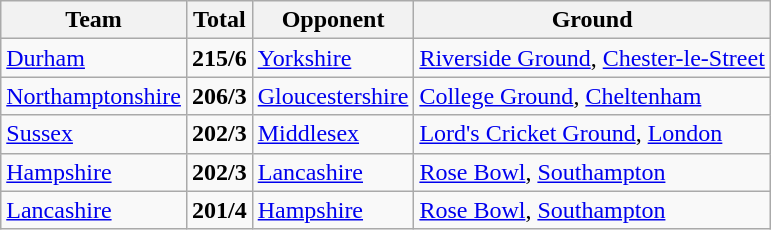<table class="wikitable">
<tr>
<th>Team</th>
<th>Total</th>
<th>Opponent</th>
<th>Ground</th>
</tr>
<tr>
<td><a href='#'>Durham</a></td>
<td><strong>215/6</strong></td>
<td><a href='#'>Yorkshire</a></td>
<td><a href='#'>Riverside Ground</a>, <a href='#'>Chester-le-Street</a></td>
</tr>
<tr>
<td><a href='#'>Northamptonshire</a></td>
<td><strong>206/3</strong></td>
<td><a href='#'>Gloucestershire</a></td>
<td><a href='#'>College Ground</a>, <a href='#'>Cheltenham</a></td>
</tr>
<tr>
<td><a href='#'>Sussex</a></td>
<td><strong>202/3</strong></td>
<td><a href='#'>Middlesex</a></td>
<td><a href='#'>Lord's Cricket Ground</a>, <a href='#'>London</a></td>
</tr>
<tr>
<td><a href='#'>Hampshire</a></td>
<td><strong>202/3</strong></td>
<td><a href='#'>Lancashire</a></td>
<td><a href='#'>Rose Bowl</a>, <a href='#'>Southampton</a></td>
</tr>
<tr>
<td><a href='#'>Lancashire</a></td>
<td><strong>201/4</strong></td>
<td><a href='#'>Hampshire</a></td>
<td><a href='#'>Rose Bowl</a>, <a href='#'>Southampton</a></td>
</tr>
</table>
